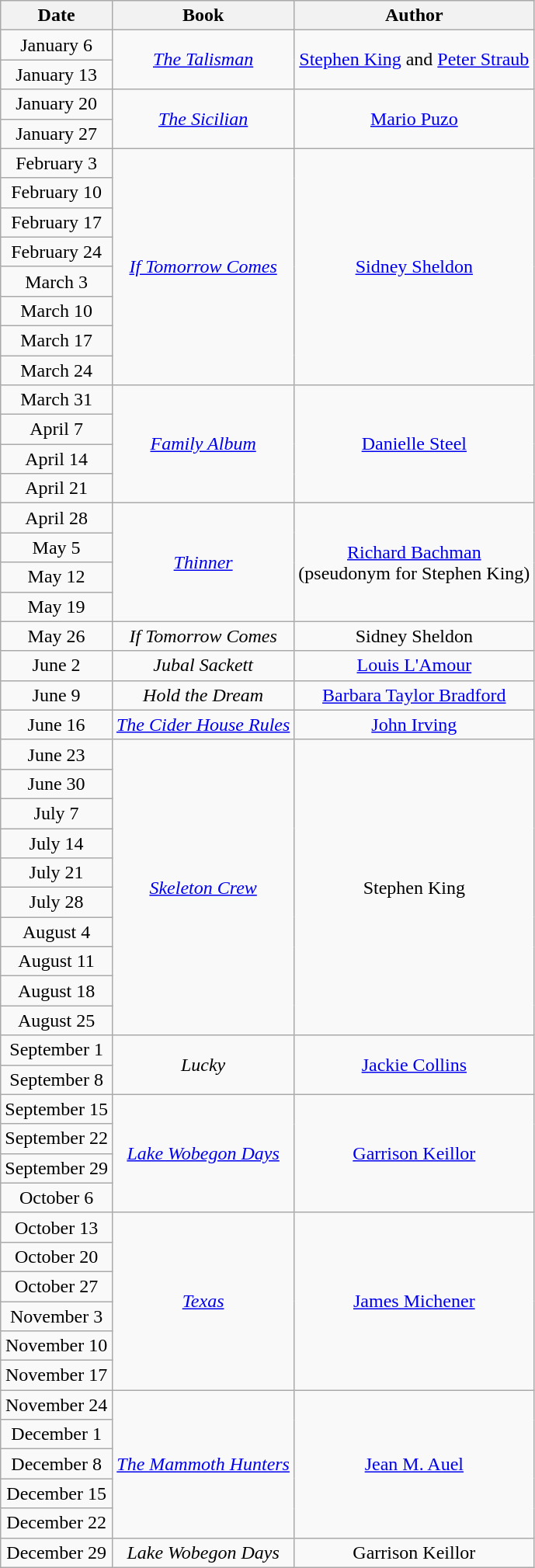<table class="wikitable sortable" style="text-align: center">
<tr>
<th>Date</th>
<th>Book</th>
<th>Author</th>
</tr>
<tr>
<td>January 6</td>
<td rowspan=2><em><a href='#'>The Talisman</a></em></td>
<td rowspan=2><a href='#'>Stephen King</a> and <a href='#'>Peter Straub</a></td>
</tr>
<tr>
<td>January 13</td>
</tr>
<tr>
<td>January 20</td>
<td rowspan=2><em><a href='#'>The Sicilian</a></em></td>
<td rowspan=2><a href='#'>Mario Puzo</a></td>
</tr>
<tr>
<td>January 27</td>
</tr>
<tr>
<td>February 3</td>
<td rowspan=8><em><a href='#'>If Tomorrow Comes</a></em></td>
<td rowspan=8><a href='#'>Sidney Sheldon</a></td>
</tr>
<tr>
<td>February 10</td>
</tr>
<tr>
<td>February 17</td>
</tr>
<tr>
<td>February 24</td>
</tr>
<tr>
<td>March 3</td>
</tr>
<tr>
<td>March 10</td>
</tr>
<tr>
<td>March 17</td>
</tr>
<tr>
<td>March 24</td>
</tr>
<tr>
<td>March 31</td>
<td rowspan=4><em><a href='#'>Family Album</a></em></td>
<td rowspan=4><a href='#'>Danielle Steel</a></td>
</tr>
<tr>
<td>April 7</td>
</tr>
<tr>
<td>April 14</td>
</tr>
<tr>
<td>April 21</td>
</tr>
<tr>
<td>April 28</td>
<td rowspan=4><em><a href='#'>Thinner</a></em></td>
<td rowspan=4><a href='#'>Richard Bachman</a> <br>(pseudonym for Stephen King)</td>
</tr>
<tr>
<td>May 5</td>
</tr>
<tr>
<td>May 12</td>
</tr>
<tr>
<td>May 19</td>
</tr>
<tr>
<td>May 26</td>
<td><em>If Tomorrow Comes</em></td>
<td>Sidney Sheldon</td>
</tr>
<tr>
<td>June 2</td>
<td><em>Jubal Sackett</em></td>
<td><a href='#'>Louis L'Amour</a></td>
</tr>
<tr>
<td>June 9</td>
<td><em>Hold the Dream</em></td>
<td><a href='#'>Barbara Taylor Bradford</a></td>
</tr>
<tr>
<td>June 16</td>
<td><em><a href='#'>The Cider House Rules</a></em></td>
<td><a href='#'>John Irving</a></td>
</tr>
<tr>
<td>June 23</td>
<td rowspan=10><em><a href='#'>Skeleton Crew</a></em></td>
<td rowspan=10>Stephen King</td>
</tr>
<tr>
<td>June 30</td>
</tr>
<tr>
<td>July 7</td>
</tr>
<tr>
<td>July 14</td>
</tr>
<tr>
<td>July 21</td>
</tr>
<tr>
<td>July 28</td>
</tr>
<tr>
<td>August 4</td>
</tr>
<tr>
<td>August 11</td>
</tr>
<tr>
<td>August 18</td>
</tr>
<tr>
<td>August 25</td>
</tr>
<tr>
<td>September 1</td>
<td rowspan=2><em>Lucky</em></td>
<td rowspan=2><a href='#'>Jackie Collins</a></td>
</tr>
<tr>
<td>September 8</td>
</tr>
<tr>
<td>September 15</td>
<td rowspan=4><em><a href='#'>Lake Wobegon Days</a></em></td>
<td rowspan=4><a href='#'>Garrison Keillor</a></td>
</tr>
<tr>
<td>September 22</td>
</tr>
<tr>
<td>September 29</td>
</tr>
<tr>
<td>October 6</td>
</tr>
<tr>
<td>October 13</td>
<td rowspan=6><em><a href='#'>Texas</a></em></td>
<td rowspan=6><a href='#'>James Michener</a></td>
</tr>
<tr>
<td>October 20</td>
</tr>
<tr>
<td>October 27</td>
</tr>
<tr>
<td>November 3</td>
</tr>
<tr>
<td>November 10</td>
</tr>
<tr>
<td>November 17</td>
</tr>
<tr>
<td>November 24</td>
<td rowspan=5><em><a href='#'>The Mammoth Hunters</a></em></td>
<td rowspan=5><a href='#'>Jean M. Auel</a></td>
</tr>
<tr>
<td>December 1</td>
</tr>
<tr>
<td>December 8</td>
</tr>
<tr>
<td>December 15</td>
</tr>
<tr>
<td>December 22</td>
</tr>
<tr>
<td>December 29</td>
<td><em>Lake Wobegon Days</em></td>
<td>Garrison Keillor</td>
</tr>
</table>
